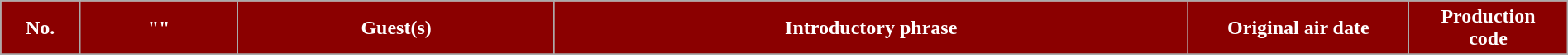<table class="wikitable plainrowheaders" style="width:100%; margin:auto;">
<tr>
<th style="background-color: #8B0000; color:#ffffff" width=5%><abbr>No.</abbr></th>
<th style="background-color: #8B0000; color:#ffffff" width=10%>"<a href='#'></a>"</th>
<th style="background-color: #8B0000; color:#ffffff" width=20%>Guest(s)</th>
<th style="background-color: #8B0000; color:#ffffff" width=40%>Introductory phrase</th>
<th style="background-color: #8B0000; color:#ffffff" width=14%>Original air date</th>
<th style="background-color: #8B0000; color:#ffffff" width=10%>Production <br> code</th>
</tr>
<tr>
</tr>
</table>
